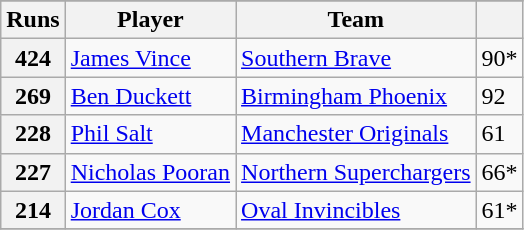<table class="wikitable" style="max-width:30em;">
<tr>
</tr>
<tr>
<th>Runs</th>
<th>Player</th>
<th>Team</th>
<th></th>
</tr>
<tr>
<th>424</th>
<td><a href='#'>James Vince</a></td>
<td><a href='#'>Southern Brave</a></td>
<td>90*</td>
</tr>
<tr>
<th>269</th>
<td><a href='#'>Ben Duckett</a></td>
<td><a href='#'>Birmingham Phoenix</a></td>
<td>92</td>
</tr>
<tr>
<th>228</th>
<td><a href='#'>Phil Salt</a></td>
<td><a href='#'>Manchester Originals</a></td>
<td>61</td>
</tr>
<tr>
<th>227</th>
<td><a href='#'>Nicholas Pooran</a></td>
<td><a href='#'>Northern Superchargers</a></td>
<td>66*</td>
</tr>
<tr>
<th>214</th>
<td><a href='#'>Jordan Cox</a></td>
<td><a href='#'>Oval Invincibles</a></td>
<td>61*</td>
</tr>
<tr>
</tr>
</table>
